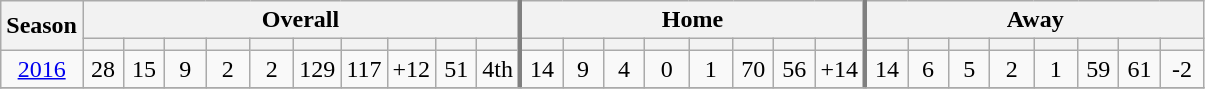<table class="wikitable" style="text-align: center">
<tr>
<th rowspan="2" style="width:40px">Season</th>
<th colspan="10" style="border-right:3px solid grey;">Overall</th>
<th colspan="8"  style="border-right:3px solid grey;">Home</th>
<th colspan="8">Away</th>
</tr>
<tr>
<th width="20px"></th>
<th width="20px"></th>
<th width="20px"></th>
<th width="22px"></th>
<th width="22px"></th>
<th width="20px"></th>
<th width="20px"></th>
<th width="22px"></th>
<th width="20px"></th>
<th width="20px"  style="border-right:3px solid grey;"></th>
<th width="20px"></th>
<th width="20px"></th>
<th width="20px"></th>
<th width="22px"></th>
<th width="22px"></th>
<th width="20px"></th>
<th width="20px"></th>
<th width="22px"  style="border-right:3px solid grey;"></th>
<th width="20px"></th>
<th width="20px"></th>
<th width="20px"></th>
<th width="22px"></th>
<th width="22px"></th>
<th width="20px"></th>
<th width="20px"></th>
<th width="22px"></th>
</tr>
<tr>
<td><a href='#'>2016</a></td>
<td>28</td>
<td>15</td>
<td>9</td>
<td>2</td>
<td>2</td>
<td>129</td>
<td>117</td>
<td>+12</td>
<td>51</td>
<td style="border-right:3px solid grey;">4th</td>
<td>14</td>
<td>9</td>
<td>4</td>
<td>0</td>
<td>1</td>
<td>70</td>
<td>56</td>
<td style="border-right:3px solid grey;">+14</td>
<td>14</td>
<td>6</td>
<td>5</td>
<td>2</td>
<td>1</td>
<td>59</td>
<td>61</td>
<td>-2</td>
</tr>
<tr>
</tr>
</table>
